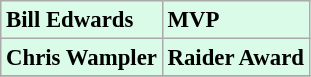<table class="wikitable" style="background:#d9fbe8; font-size:95%;">
<tr>
<td><strong>Bill Edwards</strong></td>
<td><strong>MVP</strong></td>
</tr>
<tr>
<td><strong>Chris Wampler</strong></td>
<td><strong>Raider Award</strong></td>
</tr>
<tr>
</tr>
</table>
